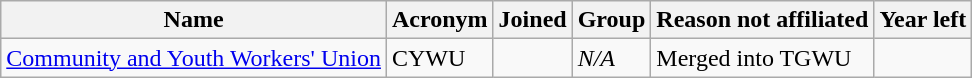<table class="wikitable sortable">
<tr>
<th>Name</th>
<th>Acronym</th>
<th>Joined</th>
<th>Group</th>
<th>Reason not affiliated</th>
<th>Year left</th>
</tr>
<tr>
<td><a href='#'>Community and Youth Workers' Union</a></td>
<td>CYWU</td>
<td></td>
<td><em>N/A</em></td>
<td>Merged into TGWU</td>
<td></td>
</tr>
</table>
